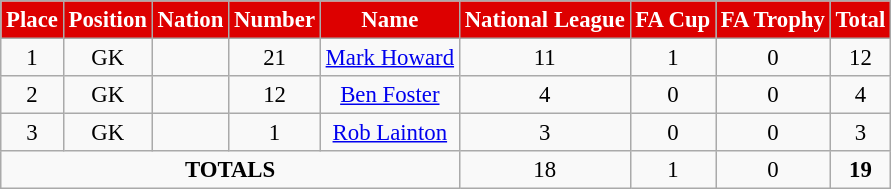<table class="wikitable" style="font-size: 95%; text-align: center">
<tr>
<th style="background:#d00; color:white; text-align:center;"!width=80>Place</th>
<th style="background:#d00; color:white; text-align:center;"!width=80>Position</th>
<th style="background:#d00; color:white; text-align:center;"!width=80>Nation</th>
<th style="background:#d00; color:white; text-align:center;"!width=80>Number</th>
<th style="background:#d00; color:white; text-align:center;"!width=150>Name</th>
<th style="background:#d00; color:white; text-align:center;"!width=150>National League</th>
<th style="background:#d00; color:white; text-align:center;"!width=150>FA Cup</th>
<th style="background:#d00; color:white; text-align:center;"!width=150>FA Trophy</th>
<th style="background:#d00; color:white; text-align:center;"!width=80>Total</th>
</tr>
<tr>
<td>1</td>
<td>GK</td>
<td></td>
<td>21</td>
<td><a href='#'>Mark Howard</a></td>
<td>11</td>
<td>1</td>
<td>0</td>
<td>12</td>
</tr>
<tr>
<td>2</td>
<td>GK</td>
<td></td>
<td>12</td>
<td><a href='#'>Ben Foster</a></td>
<td>4</td>
<td>0</td>
<td>0</td>
<td>4</td>
</tr>
<tr>
<td>3</td>
<td>GK</td>
<td></td>
<td>1</td>
<td><a href='#'>Rob Lainton</a></td>
<td>3</td>
<td>0</td>
<td>0</td>
<td>3</td>
</tr>
<tr>
<td colspan="5"><strong>TOTALS</strong></td>
<td>18</td>
<td>1</td>
<td>0</td>
<td><strong>19</strong></td>
</tr>
</table>
